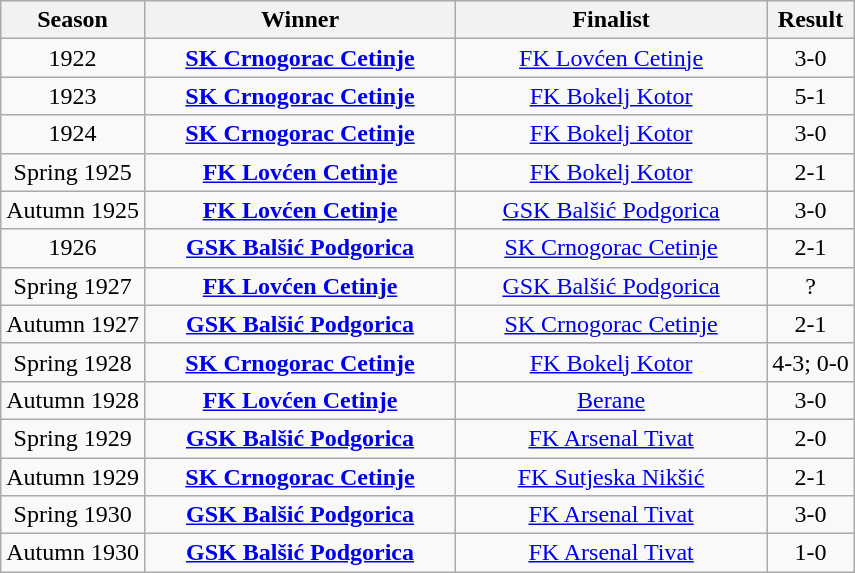<table class="wikitable" style="text-align: center;">
<tr>
<th>Season</th>
<th style="width:200px;">Winner</th>
<th style="width:200px;">Finalist</th>
<th>Result</th>
</tr>
<tr>
<td>1922</td>
<td><strong><a href='#'>SK Crnogorac Cetinje</a></strong></td>
<td><a href='#'>FK Lovćen Cetinje</a></td>
<td>3-0</td>
</tr>
<tr>
<td>1923</td>
<td><strong><a href='#'>SK Crnogorac Cetinje</a></strong></td>
<td><a href='#'>FK Bokelj Kotor</a></td>
<td>5-1</td>
</tr>
<tr>
<td>1924</td>
<td><strong><a href='#'>SK Crnogorac Cetinje</a></strong></td>
<td><a href='#'>FK Bokelj Kotor</a></td>
<td>3-0</td>
</tr>
<tr>
<td>Spring 1925</td>
<td><strong><a href='#'>FK Lovćen Cetinje</a></strong></td>
<td><a href='#'>FK Bokelj Kotor</a></td>
<td>2-1</td>
</tr>
<tr>
<td>Autumn 1925</td>
<td><strong><a href='#'>FK Lovćen Cetinje</a></strong></td>
<td><a href='#'>GSK Balšić Podgorica</a></td>
<td>3-0</td>
</tr>
<tr>
<td>1926</td>
<td><strong><a href='#'>GSK Balšić Podgorica</a></strong></td>
<td><a href='#'>SK Crnogorac Cetinje</a></td>
<td>2-1 </td>
</tr>
<tr>
<td>Spring 1927</td>
<td><strong><a href='#'>FK Lovćen Cetinje</a></strong></td>
<td><a href='#'>GSK Balšić Podgorica</a></td>
<td>?</td>
</tr>
<tr>
<td>Autumn 1927</td>
<td><strong><a href='#'>GSK Balšić Podgorica</a></strong></td>
<td><a href='#'>SK Crnogorac Cetinje</a></td>
<td>2-1 </td>
</tr>
<tr>
<td>Spring 1928</td>
<td><strong><a href='#'>SK Crnogorac Cetinje</a></strong></td>
<td><a href='#'>FK Bokelj Kotor</a></td>
<td>4-3; 0-0 </td>
</tr>
<tr>
<td>Autumn 1928</td>
<td><strong><a href='#'>FK Lovćen Cetinje</a></strong></td>
<td><a href='#'>Berane</a></td>
<td>3-0 </td>
</tr>
<tr>
<td>Spring 1929</td>
<td><strong><a href='#'>GSK Balšić Podgorica</a></strong></td>
<td><a href='#'>FK Arsenal Tivat</a></td>
<td>2-0 </td>
</tr>
<tr>
<td>Autumn 1929</td>
<td><strong><a href='#'>SK Crnogorac Cetinje</a></strong></td>
<td><a href='#'>FK Sutjeska Nikšić</a></td>
<td>2-1 </td>
</tr>
<tr>
<td>Spring 1930</td>
<td><strong><a href='#'>GSK Balšić Podgorica</a></strong></td>
<td><a href='#'>FK Arsenal Tivat</a></td>
<td>3-0 </td>
</tr>
<tr>
<td>Autumn 1930</td>
<td><strong><a href='#'>GSK Balšić Podgorica</a></strong></td>
<td><a href='#'>FK Arsenal Tivat</a></td>
<td>1-0 </td>
</tr>
</table>
